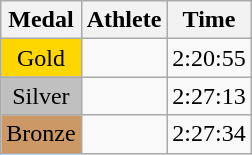<table class="wikitable">
<tr>
<th>Medal</th>
<th>Athlete</th>
<th>Time</th>
</tr>
<tr>
<td style="text-align:center;background-color:gold;">Gold</td>
<td></td>
<td>2:20:55</td>
</tr>
<tr>
<td style="text-align:center;background-color:silver;">Silver</td>
<td></td>
<td>2:27:13</td>
</tr>
<tr>
<td style="text-align:center;background-color:#CC9966;">Bronze</td>
<td></td>
<td>2:27:34</td>
</tr>
</table>
